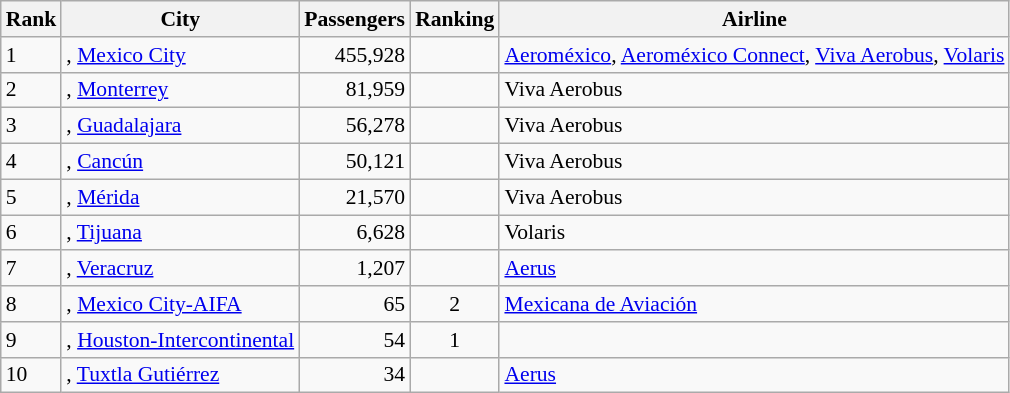<table class="wikitable" style="font-size: 90%" width= align=>
<tr>
<th>Rank</th>
<th>City</th>
<th>Passengers</th>
<th>Ranking</th>
<th>Airline</th>
</tr>
<tr>
<td>1</td>
<td>, <a href='#'>Mexico City</a></td>
<td align="right">455,928</td>
<td align="center"></td>
<td><a href='#'>Aeroméxico</a>, <a href='#'>Aeroméxico Connect</a>, <a href='#'>Viva Aerobus</a>, <a href='#'>Volaris</a></td>
</tr>
<tr>
<td>2</td>
<td>, <a href='#'>Monterrey</a></td>
<td align="right">81,959</td>
<td align="center"></td>
<td>Viva Aerobus</td>
</tr>
<tr>
<td>3</td>
<td>, <a href='#'>Guadalajara</a></td>
<td align="right">56,278</td>
<td align="center"></td>
<td>Viva Aerobus</td>
</tr>
<tr>
<td>4</td>
<td>, <a href='#'>Cancún</a></td>
<td align="right">50,121</td>
<td align="center"></td>
<td>Viva Aerobus</td>
</tr>
<tr>
<td>5</td>
<td>, <a href='#'>Mérida</a></td>
<td align="right">21,570</td>
<td align="center"></td>
<td>Viva Aerobus</td>
</tr>
<tr>
<td>6</td>
<td>, <a href='#'>Tijuana</a></td>
<td align="right">6,628</td>
<td align="center"></td>
<td>Volaris</td>
</tr>
<tr>
<td>7</td>
<td>, <a href='#'>Veracruz</a></td>
<td align="right">1,207</td>
<td align="center"></td>
<td><a href='#'>Aerus</a></td>
</tr>
<tr>
<td>8</td>
<td>, <a href='#'>Mexico City-AIFA</a></td>
<td align="right">65</td>
<td align="center"> 2</td>
<td><a href='#'>Mexicana de Aviación</a></td>
</tr>
<tr>
<td>9</td>
<td>, <a href='#'>Houston-Intercontinental</a></td>
<td align="right">54</td>
<td align="center"> 1</td>
<td></td>
</tr>
<tr>
<td>10</td>
<td>, <a href='#'>Tuxtla Gutiérrez</a></td>
<td align="right">34</td>
<td align="center"></td>
<td><a href='#'>Aerus</a></td>
</tr>
</table>
